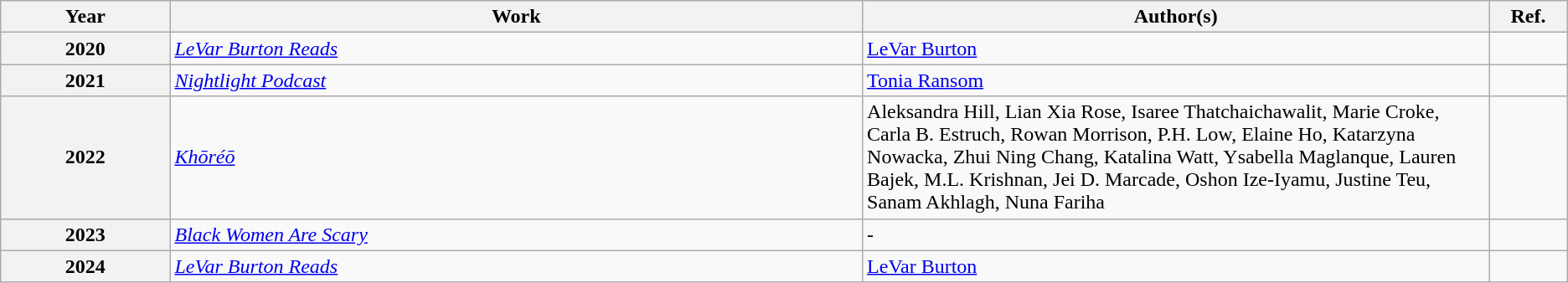<table class="sortable wikitable">
<tr>
<th>Year</th>
<th>Work</th>
<th width=40% class="unsortable">Author(s)</th>
<th width=5%>Ref.</th>
</tr>
<tr>
<th>2020</th>
<td><em><a href='#'>LeVar Burton Reads</a></em></td>
<td><a href='#'>LeVar Burton</a></td>
<td></td>
</tr>
<tr>
<th>2021</th>
<td><em><a href='#'>Nightlight Podcast</a></em></td>
<td><a href='#'>Tonia Ransom</a></td>
<td></td>
</tr>
<tr>
<th>2022</th>
<td><em><a href='#'>Khōréō</a></em></td>
<td>Aleksandra Hill, Lian Xia Rose, Isaree Thatchaichawalit, Marie Croke, Carla B. Estruch, Rowan Morrison, P.H. Low, Elaine Ho, Katarzyna Nowacka, Zhui Ning Chang, Katalina Watt, Ysabella Maglanque, Lauren Bajek, M.L. Krishnan, Jei D. Marcade, Oshon Ize-Iyamu, Justine Teu, Sanam Akhlagh, Nuna Fariha</td>
<td></td>
</tr>
<tr>
<th>2023</th>
<td><em><a href='#'>Black Women Are Scary</a></em></td>
<td>-</td>
<td></td>
</tr>
<tr>
<th>2024</th>
<td><em><a href='#'>LeVar Burton Reads</a></em></td>
<td><a href='#'>LeVar Burton</a></td>
<td></td>
</tr>
</table>
